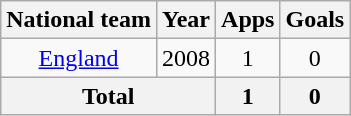<table class=wikitable style="text-align: center;">
<tr>
<th>National team</th>
<th>Year</th>
<th>Apps</th>
<th>Goals</th>
</tr>
<tr>
<td><a href='#'>England</a></td>
<td>2008</td>
<td>1</td>
<td>0</td>
</tr>
<tr>
<th colspan=2>Total</th>
<th>1</th>
<th>0</th>
</tr>
</table>
